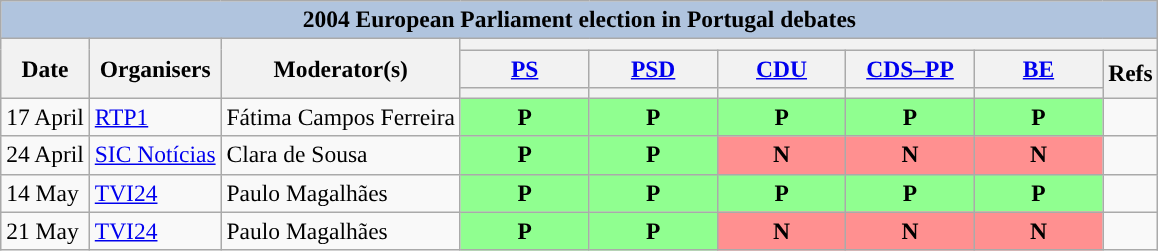<table class="wikitable" style="font-size:98%; text-align:center;">
<tr>
<th style="background:#B0C4DE" colspan="19">2004 European Parliament election in Portugal debates</th>
</tr>
<tr>
<th rowspan="3">Date</th>
<th rowspan="3">Organisers</th>
<th rowspan="3">Moderator(s)</th>
<th colspan="19">      </th>
</tr>
<tr>
<th scope="col" style="width:5em;"><a href='#'>PS</a><br></th>
<th scope="col" style="width:5em;"><a href='#'>PSD</a><br></th>
<th scope="col" style="width:5em;"><a href='#'>CDU</a><br></th>
<th scope="col" style="width:5em;"><a href='#'>CDS–PP</a><br></th>
<th scope="col" style="width:5em;"><a href='#'>BE</a><br></th>
<th rowspan="2">Refs</th>
</tr>
<tr>
<th style="color:inherit;background:"></th>
<th style="color:inherit;background:"></th>
<th style="color:inherit;background:"></th>
<th style="color:inherit;background:"></th>
<th style="color:inherit;background:"></th>
</tr>
<tr>
<td style="white-space:nowrap; text-align:left;">17 April</td>
<td style="white-space:nowrap; text-align:left;"><a href='#'>RTP1</a></td>
<td style="white-space:nowrap; text-align:left;">Fátima Campos Ferreira</td>
<td style="background:#90FF90;"><strong>P</strong></td>
<td style="background:#90FF90;"><strong>P</strong></td>
<td style="background:#90FF90;"><strong>P</strong></td>
<td style="background:#90FF90;"><strong>P</strong></td>
<td style="background:#90FF90;"><strong>P</strong></td>
<td></td>
</tr>
<tr>
<td style="white-space:nowrap; text-align:left;">24 April</td>
<td style="white-space:nowrap; text-align:left;"><a href='#'>SIC Notícias</a></td>
<td style="white-space:nowrap; text-align:left;">Clara de Sousa</td>
<td style="background:#90FF90;"><strong>P</strong></td>
<td style="background:#90FF90;"><strong>P</strong></td>
<td style="background:#FF9090;"><strong>N</strong></td>
<td style="background:#FF9090;"><strong>N</strong></td>
<td style="background:#FF9090;"><strong>N</strong></td>
<td></td>
</tr>
<tr>
<td style="white-space:nowrap; text-align:left;">14 May</td>
<td style="white-space:nowrap; text-align:left;"><a href='#'>TVI24</a></td>
<td style="white-space:nowrap; text-align:left;">Paulo Magalhães</td>
<td style="background:#90FF90;"><strong>P</strong></td>
<td style="background:#90FF90;"><strong>P</strong></td>
<td style="background:#90FF90;"><strong>P</strong></td>
<td style="background:#90FF90;"><strong>P</strong></td>
<td style="background:#90FF90;"><strong>P</strong></td>
<td></td>
</tr>
<tr>
<td style="white-space:nowrap; text-align:left;">21 May</td>
<td style="white-space:nowrap; text-align:left;"><a href='#'>TVI24</a></td>
<td style="white-space:nowrap; text-align:left;">Paulo Magalhães</td>
<td style="background:#90FF90;"><strong>P</strong></td>
<td style="background:#90FF90;"><strong>P</strong></td>
<td style="background:#FF9090;"><strong>N</strong></td>
<td style="background:#FF9090;"><strong>N</strong></td>
<td style="background:#FF9090;"><strong>N</strong></td>
<td></td>
</tr>
</table>
